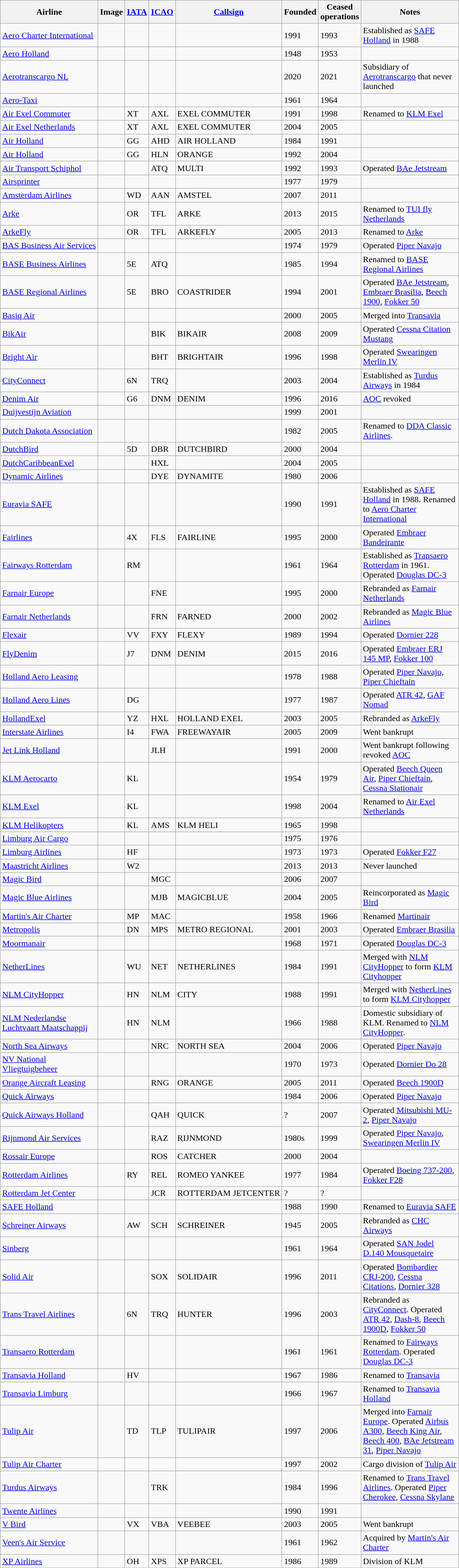<table class="wikitable sortable" style="border-collapse:collapse; margin:auto;" border="1" cellpadding="3">
<tr valign="middle">
<th style="width:175px;">Airline</th>
<th>Image</th>
<th><a href='#'>IATA</a></th>
<th><a href='#'>ICAO</a></th>
<th><a href='#'>Callsign</a></th>
<th>Founded</th>
<th>Ceased <br> operations</th>
<th style="width:175px;">Notes</th>
</tr>
<tr>
<td><a href='#'>Aero Charter International</a></td>
<td></td>
<td></td>
<td></td>
<td></td>
<td>1991</td>
<td>1993</td>
<td>Established as <a href='#'>SAFE Holland</a> in 1988</td>
</tr>
<tr>
<td><a href='#'>Aero Holland</a></td>
<td></td>
<td></td>
<td></td>
<td></td>
<td>1948</td>
<td>1953</td>
<td></td>
</tr>
<tr>
<td><a href='#'>Aerotranscargo NL</a></td>
<td></td>
<td></td>
<td></td>
<td></td>
<td>2020</td>
<td>2021</td>
<td>Subsidiary of <a href='#'>Aerotranscargo</a> that never launched</td>
</tr>
<tr>
<td><a href='#'>Aero-Taxi</a></td>
<td></td>
<td></td>
<td></td>
<td></td>
<td>1961</td>
<td>1964</td>
<td></td>
</tr>
<tr>
<td><a href='#'>Air Exel Commuter</a></td>
<td></td>
<td>XT</td>
<td>AXL</td>
<td>EXEL COMMUTER</td>
<td>1991</td>
<td>1998</td>
<td>Renamed to <a href='#'>KLM Exel</a></td>
</tr>
<tr>
<td><a href='#'>Air Exel Netherlands</a></td>
<td></td>
<td>XT</td>
<td>AXL</td>
<td>EXEL COMMUTER</td>
<td>2004</td>
<td>2005</td>
<td></td>
</tr>
<tr>
<td><a href='#'>Air Holland</a></td>
<td></td>
<td>GG</td>
<td>AHD</td>
<td>AIR HOLLAND</td>
<td>1984</td>
<td>1991</td>
<td></td>
</tr>
<tr>
<td><a href='#'>Air Holland</a></td>
<td></td>
<td>GG</td>
<td>HLN</td>
<td>ORANGE</td>
<td>1992</td>
<td>2004</td>
<td></td>
</tr>
<tr>
<td><a href='#'>Air Transport Schiphol</a></td>
<td></td>
<td></td>
<td>ATQ</td>
<td>MULTI</td>
<td>1992</td>
<td>1993</td>
<td>Operated <a href='#'>BAe Jetstream</a></td>
</tr>
<tr>
<td><a href='#'>Airsprinter</a></td>
<td></td>
<td></td>
<td></td>
<td></td>
<td>1977</td>
<td>1979</td>
<td></td>
</tr>
<tr>
<td><a href='#'>Amsterdam Airlines</a></td>
<td></td>
<td>WD</td>
<td>AAN</td>
<td>AMSTEL</td>
<td>2007</td>
<td>2011</td>
<td></td>
</tr>
<tr>
<td><a href='#'>Arke</a></td>
<td></td>
<td>OR</td>
<td>TFL</td>
<td>ARKE</td>
<td>2013</td>
<td>2015</td>
<td>Renamed to <a href='#'>TUI fly Netherlands</a></td>
</tr>
<tr>
<td><a href='#'>ArkeFly</a></td>
<td></td>
<td>OR</td>
<td>TFL</td>
<td>ARKEFLY</td>
<td>2005</td>
<td>2013</td>
<td>Renamed to <a href='#'>Arke</a></td>
</tr>
<tr>
<td><a href='#'>BAS Business Air Services</a></td>
<td></td>
<td></td>
<td></td>
<td></td>
<td>1974</td>
<td>1979</td>
<td>Operated <a href='#'>Piper Navajo</a></td>
</tr>
<tr>
<td><a href='#'>BASE Business Airlines</a></td>
<td></td>
<td>5E</td>
<td>ATQ</td>
<td></td>
<td>1985</td>
<td>1994</td>
<td>Renamed to <a href='#'>BASE Regional Airlines</a></td>
</tr>
<tr>
<td><a href='#'>BASE Regional Airlines</a></td>
<td></td>
<td>5E</td>
<td>BRO</td>
<td>COASTRIDER</td>
<td>1994</td>
<td>2001</td>
<td>Operated <a href='#'>BAe Jetstream</a>, <a href='#'>Embraer Brasilia</a>, <a href='#'>Beech 1900</a>, <a href='#'>Fokker 50</a></td>
</tr>
<tr>
<td><a href='#'>Basiq Air</a></td>
<td></td>
<td></td>
<td></td>
<td></td>
<td>2000</td>
<td>2005</td>
<td>Merged into <a href='#'>Transavia</a></td>
</tr>
<tr>
<td><a href='#'>BikAir</a></td>
<td></td>
<td></td>
<td>BIK</td>
<td>BIKAIR</td>
<td>2008</td>
<td>2009</td>
<td>Operated <a href='#'>Cessna Citation Mustang</a></td>
</tr>
<tr>
<td><a href='#'>Bright Air</a></td>
<td></td>
<td></td>
<td>BHT</td>
<td>BRIGHTAIR</td>
<td>1996</td>
<td>1998</td>
<td>Operated <a href='#'>Swearingen Merlin IV</a></td>
</tr>
<tr>
<td><a href='#'>CityConnect</a></td>
<td></td>
<td>6N</td>
<td>TRQ</td>
<td></td>
<td>2003</td>
<td>2004</td>
<td>Established as <a href='#'>Turdus Airways</a> in 1984</td>
</tr>
<tr>
<td><a href='#'>Denim Air</a></td>
<td></td>
<td>G6</td>
<td>DNM</td>
<td>DENIM</td>
<td>1996</td>
<td>2016</td>
<td><a href='#'>AOC</a> revoked</td>
</tr>
<tr>
<td><a href='#'>Duijvestijn Aviation</a></td>
<td></td>
<td></td>
<td></td>
<td></td>
<td>1999</td>
<td>2001</td>
<td></td>
</tr>
<tr>
<td><a href='#'>Dutch Dakota Association</a></td>
<td></td>
<td></td>
<td></td>
<td></td>
<td>1982</td>
<td>2005</td>
<td>Renamed to <a href='#'>DDA Classic Airlines</a>.</td>
</tr>
<tr>
<td><a href='#'>DutchBird</a></td>
<td></td>
<td>5D</td>
<td>DBR</td>
<td>DUTCHBIRD</td>
<td>2000</td>
<td>2004</td>
<td></td>
</tr>
<tr>
<td><a href='#'>DutchCaribbeanExel</a></td>
<td></td>
<td></td>
<td>HXL</td>
<td></td>
<td>2004</td>
<td>2005</td>
<td></td>
</tr>
<tr>
<td><a href='#'>Dynamic Airlines</a></td>
<td></td>
<td></td>
<td>DYE</td>
<td>DYNAMITE</td>
<td>1980</td>
<td>2006</td>
<td></td>
</tr>
<tr>
<td><a href='#'>Euravia SAFE</a></td>
<td></td>
<td></td>
<td></td>
<td></td>
<td>1990</td>
<td>1991</td>
<td>Established as <a href='#'>SAFE Holland</a> in 1988. Renamed to <a href='#'>Aero Charter International</a></td>
</tr>
<tr>
<td><a href='#'>Fairlines</a></td>
<td></td>
<td>4X</td>
<td>FLS</td>
<td>FAIRLINE</td>
<td>1995</td>
<td>2000</td>
<td>Operated <a href='#'>Embraer Bandeirante</a></td>
</tr>
<tr>
<td><a href='#'>Fairways Rotterdam</a></td>
<td></td>
<td>RM</td>
<td></td>
<td></td>
<td>1961</td>
<td>1964</td>
<td>Established as <a href='#'>Transaero Rotterdam</a> in 1961. Operated <a href='#'>Douglas DC-3</a></td>
</tr>
<tr>
<td><a href='#'>Farnair Europe</a></td>
<td></td>
<td></td>
<td>FNE</td>
<td></td>
<td>1995</td>
<td>2000</td>
<td>Rebranded as <a href='#'>Farnair Netherlands</a></td>
</tr>
<tr>
<td><a href='#'>Farnair Netherlands</a></td>
<td></td>
<td></td>
<td>FRN</td>
<td>FARNED</td>
<td>2000</td>
<td>2002</td>
<td>Rebranded as <a href='#'>Magic Blue Airlines</a></td>
</tr>
<tr>
<td><a href='#'>Flexair</a></td>
<td></td>
<td>VV</td>
<td>FXY</td>
<td>FLEXY</td>
<td>1989</td>
<td>1994</td>
<td>Operated <a href='#'>Dornier 228</a></td>
</tr>
<tr>
<td><a href='#'>FlyDenim</a></td>
<td></td>
<td>J7</td>
<td>DNM</td>
<td>DENIM</td>
<td>2015</td>
<td>2016</td>
<td>Operated <a href='#'>Embraer ERJ 145 MP</a>, <a href='#'>Fokker 100</a></td>
</tr>
<tr>
<td><a href='#'>Holland Aero Leasing</a></td>
<td></td>
<td></td>
<td></td>
<td></td>
<td>1978</td>
<td>1988</td>
<td>Operated <a href='#'>Piper Navajo</a>, <a href='#'>Piper Chieftain</a></td>
</tr>
<tr>
<td><a href='#'>Holland Aero Lines</a></td>
<td></td>
<td>DG</td>
<td></td>
<td></td>
<td>1977</td>
<td>1987</td>
<td>Operated <a href='#'>ATR 42</a>, <a href='#'>GAF Nomad</a></td>
</tr>
<tr>
<td><a href='#'>HollandExel</a></td>
<td></td>
<td>YZ</td>
<td>HXL</td>
<td>HOLLAND EXEL</td>
<td>2003</td>
<td>2005</td>
<td>Rebranded as <a href='#'>ArkeFly</a></td>
</tr>
<tr>
<td><a href='#'>Interstate Airlines</a></td>
<td></td>
<td>I4</td>
<td>FWA</td>
<td>FREEWAYAIR</td>
<td>2005</td>
<td>2009</td>
<td>Went bankrupt</td>
</tr>
<tr>
<td><a href='#'>Jet Link Holland</a></td>
<td></td>
<td></td>
<td>JLH</td>
<td></td>
<td>1991</td>
<td>2000</td>
<td>Went bankrupt following revoked <a href='#'>AOC</a></td>
</tr>
<tr>
<td><a href='#'>KLM Aerocarto</a></td>
<td></td>
<td>KL</td>
<td></td>
<td></td>
<td>1954</td>
<td>1979</td>
<td>Operated <a href='#'>Beech Queen Air</a>, <a href='#'>Piper Chieftain</a>, <a href='#'>Cessna Stationair</a></td>
</tr>
<tr>
<td><a href='#'>KLM Exel</a></td>
<td></td>
<td>KL</td>
<td></td>
<td></td>
<td>1998</td>
<td>2004</td>
<td>Renamed to <a href='#'>Air Exel Netherlands</a></td>
</tr>
<tr>
<td><a href='#'>KLM Helikopters</a></td>
<td></td>
<td>KL</td>
<td>AMS</td>
<td>KLM HELI</td>
<td>1965</td>
<td>1998</td>
<td></td>
</tr>
<tr>
<td><a href='#'>Limburg Air Cargo</a></td>
<td></td>
<td></td>
<td></td>
<td></td>
<td>1975</td>
<td>1976</td>
<td></td>
</tr>
<tr>
<td><a href='#'>Limburg Airlines</a></td>
<td></td>
<td>HF</td>
<td></td>
<td></td>
<td>1973</td>
<td>1973</td>
<td>Operated <a href='#'>Fokker F27</a></td>
</tr>
<tr>
<td><a href='#'>Maastricht Airlines</a></td>
<td></td>
<td>W2</td>
<td></td>
<td></td>
<td>2013</td>
<td>2013</td>
<td>Never launched</td>
</tr>
<tr>
<td><a href='#'>Magic Bird</a></td>
<td></td>
<td></td>
<td>MGC</td>
<td></td>
<td>2006</td>
<td>2007</td>
<td></td>
</tr>
<tr>
<td><a href='#'>Magic Blue Airlines</a></td>
<td></td>
<td></td>
<td>MJB</td>
<td>MAGICBLUE</td>
<td>2004</td>
<td>2005</td>
<td>Reincorporated as <a href='#'>Magic Bird</a></td>
</tr>
<tr>
<td><a href='#'>Martin's Air Charter</a></td>
<td></td>
<td>MP</td>
<td>MAC</td>
<td></td>
<td>1958</td>
<td>1966</td>
<td>Renamed <a href='#'>Martinair</a></td>
</tr>
<tr>
<td><a href='#'>Metropolis</a></td>
<td></td>
<td>DN</td>
<td>MPS</td>
<td>METRO REGIONAL</td>
<td>2001</td>
<td>2003</td>
<td>Operated <a href='#'>Embraer Brasilia</a></td>
</tr>
<tr>
<td><a href='#'>Moormanair</a></td>
<td></td>
<td></td>
<td></td>
<td></td>
<td>1968</td>
<td>1971</td>
<td>Operated <a href='#'>Douglas DC-3</a></td>
</tr>
<tr>
<td><a href='#'>NetherLines</a></td>
<td></td>
<td>WU</td>
<td>NET</td>
<td>NETHERLINES</td>
<td>1984</td>
<td>1991</td>
<td>Merged with <a href='#'>NLM CityHopper</a> to form <a href='#'>KLM Cityhopper</a></td>
</tr>
<tr>
<td><a href='#'>NLM CityHopper</a></td>
<td></td>
<td>HN</td>
<td>NLM</td>
<td>CITY</td>
<td>1988</td>
<td>1991</td>
<td>Merged with <a href='#'>NetherLines</a> to form <a href='#'>KLM Cityhopper</a></td>
</tr>
<tr>
<td><a href='#'>NLM Nederlandse Luchtvaart Maatschappij</a></td>
<td></td>
<td>HN</td>
<td>NLM</td>
<td></td>
<td>1966</td>
<td>1988</td>
<td>Domestic subsidiary of KLM. Renamed to <a href='#'>NLM CityHopper</a>.</td>
</tr>
<tr>
<td><a href='#'>North Sea Airways</a></td>
<td></td>
<td></td>
<td>NRC</td>
<td>NORTH SEA</td>
<td>2004</td>
<td>2006</td>
<td>Operated <a href='#'>Piper Navajo</a></td>
</tr>
<tr>
<td><a href='#'>NV National Vliegtuigbeheer</a></td>
<td></td>
<td></td>
<td></td>
<td></td>
<td>1970</td>
<td>1973</td>
<td>Operated <a href='#'>Dornier Do 28</a></td>
</tr>
<tr>
<td><a href='#'>Orange Aircraft Leasing</a></td>
<td></td>
<td></td>
<td>RNG</td>
<td>ORANGE</td>
<td>2005</td>
<td>2011</td>
<td>Operated <a href='#'>Beech 1900D</a></td>
</tr>
<tr>
<td><a href='#'>Quick Airways</a></td>
<td></td>
<td></td>
<td></td>
<td></td>
<td>1984</td>
<td>2006</td>
<td>Operated <a href='#'>Piper Navajo</a></td>
</tr>
<tr>
<td><a href='#'>Quick Airways Holland</a></td>
<td></td>
<td></td>
<td>QAH</td>
<td>QUICK</td>
<td>?</td>
<td>2007</td>
<td>Operated <a href='#'>Mitsubishi MU-2</a>, <a href='#'>Piper Navajo</a></td>
</tr>
<tr>
<td><a href='#'>Rijnmond Air Services</a></td>
<td></td>
<td></td>
<td>RAZ</td>
<td>RIJNMOND</td>
<td>1980s</td>
<td>1999</td>
<td>Operated <a href='#'>Piper Navajo</a>, <a href='#'>Swearingen Merlin IV</a></td>
</tr>
<tr>
<td><a href='#'>Rossair Europe</a></td>
<td></td>
<td></td>
<td>ROS</td>
<td>CATCHER</td>
<td>2000</td>
<td>2004</td>
<td></td>
</tr>
<tr>
<td><a href='#'>Rotterdam Airlines</a></td>
<td></td>
<td>RY</td>
<td>REL</td>
<td>ROMEO YANKEE</td>
<td>1977</td>
<td>1984</td>
<td>Operated <a href='#'>Boeing 737-200</a>, <a href='#'>Fokker F28</a></td>
</tr>
<tr>
<td><a href='#'>Rotterdam Jet Center</a></td>
<td></td>
<td></td>
<td>JCR</td>
<td>ROTTERDAM JETCENTER</td>
<td>?</td>
<td>?</td>
<td></td>
</tr>
<tr>
<td><a href='#'>SAFE Holland</a></td>
<td></td>
<td></td>
<td></td>
<td></td>
<td>1988</td>
<td>1990</td>
<td>Renamed to <a href='#'>Euravia SAFE</a></td>
</tr>
<tr>
<td><a href='#'>Schreiner Airways</a></td>
<td></td>
<td>AW</td>
<td>SCH</td>
<td>SCHREINER</td>
<td>1945</td>
<td>2005</td>
<td>Rebranded as <a href='#'>CHC Airways</a></td>
</tr>
<tr>
<td><a href='#'>Sinberg</a></td>
<td></td>
<td></td>
<td></td>
<td></td>
<td>1961</td>
<td>1964</td>
<td>Operated <a href='#'>SAN Jodel D.140 Mousquetaire</a></td>
</tr>
<tr>
<td><a href='#'>Solid Air</a></td>
<td></td>
<td></td>
<td>SOX</td>
<td>SOLIDAIR</td>
<td>1996</td>
<td>2011</td>
<td>Operated <a href='#'>Bombardier CRJ-200</a>, <a href='#'>Cessna Citations</a>, <a href='#'>Dornier 328</a></td>
</tr>
<tr>
<td><a href='#'>Trans Travel Airlines</a></td>
<td></td>
<td>6N</td>
<td>TRQ</td>
<td>HUNTER</td>
<td>1996</td>
<td>2003</td>
<td>Rebranded as <a href='#'>CityConnect</a>. Operated <a href='#'>ATR 42</a>, <a href='#'>Dash-8</a>, <a href='#'>Beech 1900D</a>, <a href='#'>Fokker 50</a></td>
</tr>
<tr>
<td><a href='#'>Transaero Rotterdam</a></td>
<td></td>
<td></td>
<td></td>
<td></td>
<td>1961</td>
<td>1961</td>
<td>Renamed to <a href='#'>Fairways Rotterdam</a>. Operated <a href='#'>Douglas DC-3</a></td>
</tr>
<tr>
<td><a href='#'>Transavia Holland</a></td>
<td></td>
<td>HV</td>
<td></td>
<td></td>
<td>1967</td>
<td>1986</td>
<td>Renamed to <a href='#'>Transavia</a></td>
</tr>
<tr>
<td><a href='#'>Transavia Limburg</a></td>
<td></td>
<td></td>
<td></td>
<td></td>
<td>1966</td>
<td>1967</td>
<td>Renamed to <a href='#'>Transavia Holland</a></td>
</tr>
<tr>
<td><a href='#'>Tulip Air</a></td>
<td></td>
<td>TD</td>
<td>TLP</td>
<td>TULIPAIR</td>
<td>1997</td>
<td>2006</td>
<td>Merged into <a href='#'>Farnair Europe</a>. Operated <a href='#'>Airbus A300</a>, <a href='#'>Beech King Air</a>, <a href='#'>Beech 400</a>, <a href='#'>BAe Jetstream 31</a>, <a href='#'>Piper Navajo</a></td>
</tr>
<tr>
<td><a href='#'>Tulip Air Charter</a></td>
<td></td>
<td></td>
<td></td>
<td></td>
<td>1997</td>
<td>2002</td>
<td>Cargo division of <a href='#'>Tulip Air</a></td>
</tr>
<tr>
<td><a href='#'>Turdus Airways</a></td>
<td></td>
<td></td>
<td>TRK</td>
<td></td>
<td>1984</td>
<td>1996</td>
<td>Renamed to <a href='#'>Trans Travel Airlines</a>. Operated <a href='#'>Piper Cherokee</a>, <a href='#'>Cessna Skylane</a></td>
</tr>
<tr>
<td><a href='#'>Twente Airlines</a></td>
<td></td>
<td></td>
<td></td>
<td></td>
<td>1990</td>
<td>1991</td>
<td></td>
</tr>
<tr>
<td><a href='#'>V Bird</a></td>
<td></td>
<td>VX</td>
<td>VBA</td>
<td>VEEBEE</td>
<td>2003</td>
<td>2005</td>
<td>Went bankrupt</td>
</tr>
<tr>
<td><a href='#'>Veen's Air Service</a></td>
<td></td>
<td></td>
<td></td>
<td></td>
<td>1961</td>
<td>1962</td>
<td>Acquired by <a href='#'>Martin's Air Charter</a></td>
</tr>
<tr>
<td><a href='#'>XP Airlines</a></td>
<td></td>
<td>OH</td>
<td>XPS</td>
<td>XP PARCEL</td>
<td>1986</td>
<td>1989</td>
<td>Division of KLM</td>
</tr>
</table>
